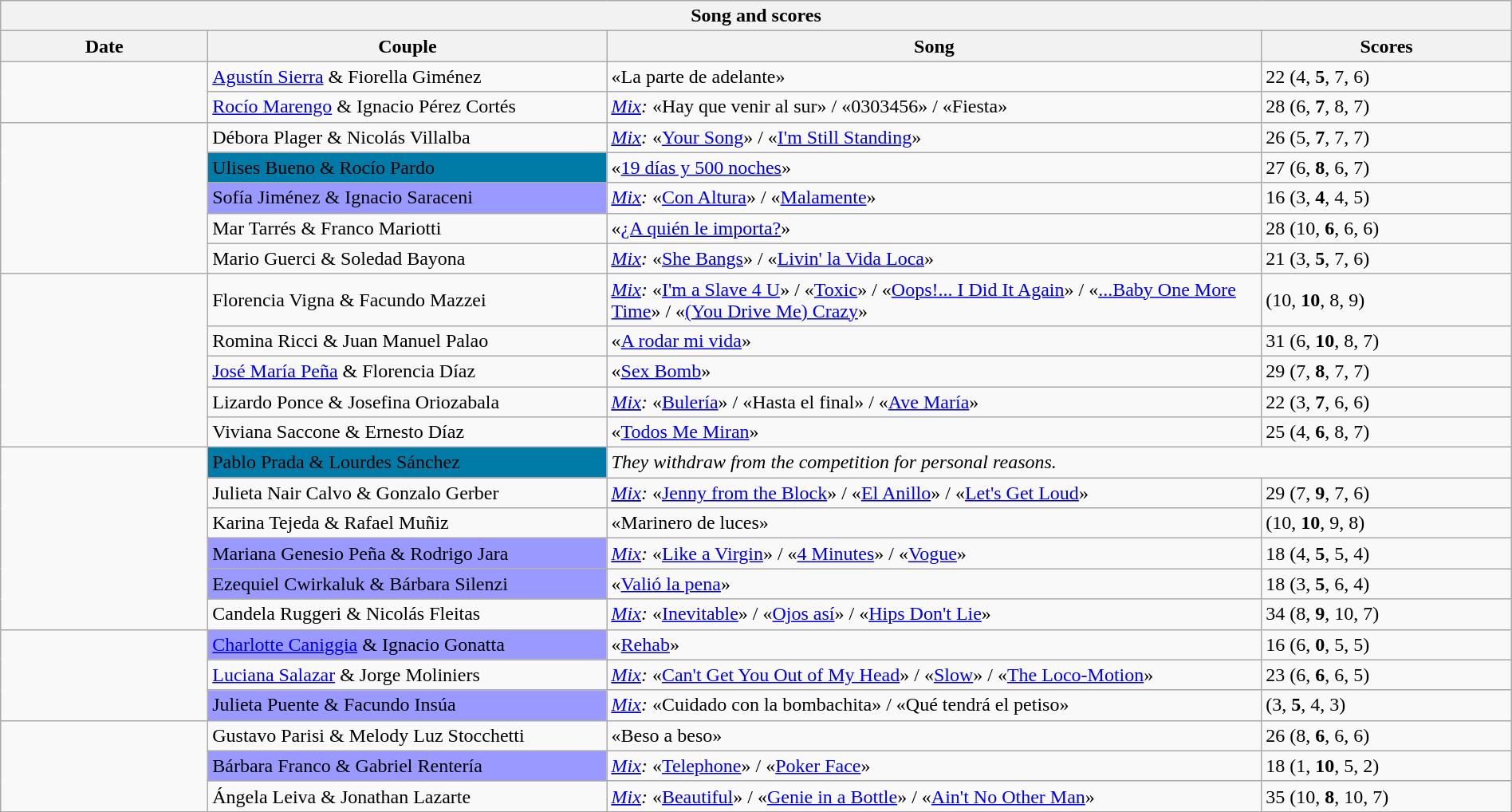<table class="wikitable collapsible collapsed" style="text-align: align; width: 100%">
<tr>
<th colspan="11" style="with: 100%" align="center">Song and scores</th>
</tr>
<tr>
<th width=90>Date</th>
<th width=180>Couple</th>
<th width=300>Song</th>
<th width=110>Scores</th>
</tr>
<tr>
<td rowspan="2"></td>
<td><a href='#'>Agustín Sierra</a> & Fiorella Giménez</td>
<td>«La parte de adelante» </td>
<td>22 (4, <strong>5</strong>, 7, 6)</td>
</tr>
<tr>
<td><a href='#'>Rocío Marengo</a> & Ignacio Pérez Cortés</td>
<td><em><u><a href='#'>Mix</a></u>:</em> «Hay que venir al sur» / «0303456» / «Fiesta» </td>
<td>28 (6, <strong>7</strong>, 8, 7)</td>
</tr>
<tr>
<td rowspan="5"></td>
<td>Débora Plager & Nicolás Villalba</td>
<td><em><u><a href='#'>Mix</a></u>:</em> «<a href='#'>Your Song</a>» / «<a href='#'>I'm Still Standing</a>» </td>
<td>26 (5, <strong>7</strong>, 7, 7)</td>
</tr>
<tr>
<td bgcolor="#007BA7">Ulises Bueno & Rocío Pardo</td>
<td>«<a href='#'>19 días y 500 noches</a>» </td>
<td>27 (6, <strong>8</strong>, 6, 7)</td>
</tr>
<tr>
<td bgcolor="#9999FF">Sofía Jiménez & Ignacio Saraceni</td>
<td><em><u><a href='#'>Mix</a></u>:</em> «<a href='#'>Con Altura</a>» / «<a href='#'>Malamente</a>» </td>
<td>16 (3, <strong>4</strong>, 4, 5)</td>
</tr>
<tr>
<td>Mar Tarrés & Franco Mariotti</td>
<td>«<a href='#'>¿A quién le importa?</a>» </td>
<td>28 (10, <strong>6</strong>, 6, 6)</td>
</tr>
<tr>
<td>Mario Guerci & Soledad Bayona</td>
<td><em><u><a href='#'>Mix</a></u>:</em> «<a href='#'>She Bangs</a>» / «<a href='#'>Livin' la Vida Loca</a>» </td>
<td>21 (3, <strong>5</strong>, 7, 6)</td>
</tr>
<tr>
<td rowspan="5"></td>
<td>Florencia Vigna & Facundo Mazzei</td>
<td><em><u><a href='#'>Mix</a></u>:</em> «<a href='#'>I'm a Slave 4 U</a>» / «<a href='#'>Toxic</a>» / «<a href='#'>Oops!... I Did It Again</a>» / «<a href='#'>...Baby One More Time</a>» / «<a href='#'>(You Drive Me) Crazy</a>» </td>
<td> (10, <strong>10</strong>, 8, 9)</td>
</tr>
<tr>
<td>Romina Ricci & Juan Manuel Palao</td>
<td>«<a href='#'>A rodar mi vida</a>» </td>
<td>31 (6, <strong>10</strong>, 8, 7)</td>
</tr>
<tr>
<td><a href='#'>José María Peña</a> & Florencia Díaz</td>
<td>«<a href='#'>Sex Bomb</a>» </td>
<td>29 (7, <strong>8</strong>, 7, 7)</td>
</tr>
<tr>
<td>Lizardo Ponce & Josefina Oriozabala</td>
<td><em><u><a href='#'>Mix</a></u>:</em> «<a href='#'>Bulería</a>» / «Hasta el final» / «<a href='#'>Ave María</a>» </td>
<td>22 (3, <strong>7</strong>, 6, 6)</td>
</tr>
<tr>
<td>Viviana Saccone & Ernesto Díaz</td>
<td>«<a href='#'>Todos Me Miran</a>» </td>
<td>25 (4, <strong>6</strong>, 8, 7)</td>
</tr>
<tr>
<td rowspan="6"></td>
<td bgcolor="#007BA7">Pablo Prada & Lourdes Sánchez</td>
<td colspan="2"><em>They withdraw from the competition for personal reasons.</em></td>
</tr>
<tr>
<td>Julieta Nair Calvo & Gonzalo Gerber</td>
<td><em><u><a href='#'>Mix</a></u>:</em> «<a href='#'>Jenny from the Block</a>» / «<a href='#'>El Anillo</a>» / «<a href='#'>Let's Get Loud</a>» </td>
<td>29 (7, <strong>9</strong>, 7, 6)</td>
</tr>
<tr>
<td>Karina Tejeda & Rafael Muñiz</td>
<td>«Marinero de luces» </td>
<td> (10, <strong>10</strong>, 9, 8)</td>
</tr>
<tr>
<td bgcolor="#9999FF">Mariana Genesio Peña & Rodrigo Jara</td>
<td><em><u><a href='#'>Mix</a></u>:</em> «<a href='#'>Like a Virgin</a>» / «<a href='#'>4 Minutes</a>» / «<a href='#'>Vogue</a>» </td>
<td>18 (4, <strong>5</strong>, 5, 4)</td>
</tr>
<tr>
<td bgcolor="#9999FF">Ezequiel Cwirkaluk & Bárbara Silenzi</td>
<td>«<a href='#'>Valió la pena</a>» </td>
<td>18 (3, <strong>5</strong>, 6, 4)</td>
</tr>
<tr>
<td>Candela Ruggeri & Nicolás Fleitas</td>
<td><em><u><a href='#'>Mix</a></u>:</em> «<a href='#'>Inevitable</a>» / «<a href='#'>Ojos así</a>» / «<a href='#'>Hips Don't Lie</a>» </td>
<td>34 (8, <strong>9</strong>, 10, 7)</td>
</tr>
<tr>
<td rowspan="3"></td>
<td bgcolor="#9999FF"><a href='#'>Charlotte Caniggia</a> & Ignacio Gonatta</td>
<td>«<a href='#'>Rehab</a>» </td>
<td>16 (6, <strong>0</strong>, 5, 5)</td>
</tr>
<tr>
<td><a href='#'>Luciana Salazar</a> & Jorge Moliniers</td>
<td><em><u><a href='#'>Mix</a></u>:</em> «<a href='#'>Can't Get You Out of My Head</a>» / «<a href='#'>Slow</a>» / «<a href='#'>The Loco-Motion</a>» </td>
<td>23 (6, <strong>6</strong>, 6, 5)</td>
</tr>
<tr>
<td bgcolor="#9999FF">Julieta Puente & Facundo Insúa</td>
<td><em><u><a href='#'>Mix</a></u>:</em> «Cuidado con la bombachita» / «Qué tendrá el petiso» </td>
<td> (3, <strong>5</strong>, 4, 3)</td>
</tr>
<tr>
<td rowspan="3"></td>
<td>Gustavo Parisi & Melody Luz Stocchetti</td>
<td>«Beso a beso» </td>
<td>26 (8, <strong>6</strong>, 6, 6)</td>
</tr>
<tr>
<td bgcolor="#9999FF">Bárbara Franco & Gabriel Rentería</td>
<td><em><u><a href='#'>Mix</a></u>:</em> «<a href='#'>Telephone</a>» / «<a href='#'>Poker Face</a>» </td>
<td>18 (1, <strong>10</strong>, 5, 2)</td>
</tr>
<tr>
<td>Ángela Leiva & Jonathan Lazarte</td>
<td><em><u><a href='#'>Mix</a></u>:</em> «<a href='#'>Beautiful</a>» / «<a href='#'>Genie in a Bottle</a>» / «<a href='#'>Ain't No Other Man</a>» </td>
<td>35 (10, <strong>8</strong>, 10, 7)</td>
</tr>
</table>
